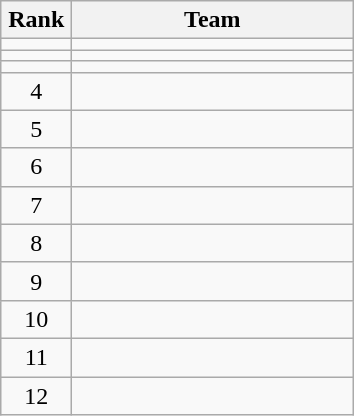<table class="wikitable sortable" style="text-align:center">
<tr>
<th width=40>Rank</th>
<th width=180>Team</th>
</tr>
<tr>
<td></td>
<td style="text-align:left"></td>
</tr>
<tr>
<td></td>
<td style="text-align:left"></td>
</tr>
<tr>
<td></td>
<td style="text-align:left"></td>
</tr>
<tr>
<td>4</td>
<td style="text-align:left"></td>
</tr>
<tr>
<td>5</td>
<td style="text-align:left"></td>
</tr>
<tr>
<td>6</td>
<td style="text-align:left"></td>
</tr>
<tr>
<td>7</td>
<td style="text-align:left"></td>
</tr>
<tr>
<td>8</td>
<td style="text-align:left"></td>
</tr>
<tr>
<td>9</td>
<td style="text-align:left"></td>
</tr>
<tr>
<td>10</td>
<td style="text-align:left"></td>
</tr>
<tr>
<td>11</td>
<td style="text-align:left"></td>
</tr>
<tr>
<td>12</td>
<td style="text-align:left"></td>
</tr>
</table>
